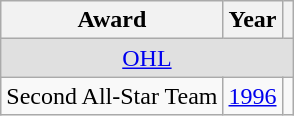<table class="wikitable">
<tr>
<th>Award</th>
<th>Year</th>
<th></th>
</tr>
<tr ALIGN="center" bgcolor="#e0e0e0">
<td colspan="3"><a href='#'>OHL</a></td>
</tr>
<tr>
<td>Second All-Star Team</td>
<td><a href='#'>1996</a></td>
<td></td>
</tr>
</table>
